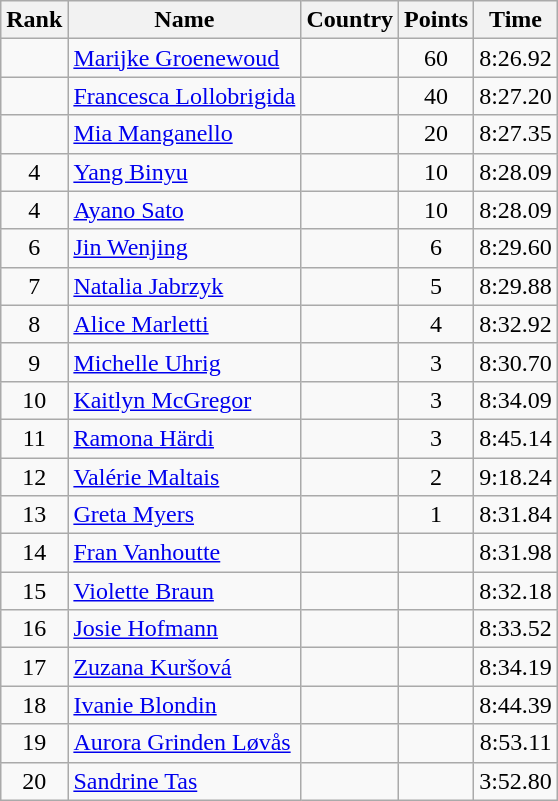<table class="wikitable sortable" style="text-align:center">
<tr>
<th>Rank</th>
<th>Name</th>
<th>Country</th>
<th>Points</th>
<th>Time</th>
</tr>
<tr>
<td></td>
<td align=left><a href='#'>Marijke Groenewoud</a></td>
<td align=left></td>
<td>60</td>
<td>8:26.92</td>
</tr>
<tr>
<td></td>
<td align=left><a href='#'>Francesca Lollobrigida</a></td>
<td align=left></td>
<td>40</td>
<td>8:27.20</td>
</tr>
<tr>
<td></td>
<td align=left><a href='#'>Mia Manganello</a></td>
<td align=left></td>
<td>20</td>
<td>8:27.35</td>
</tr>
<tr>
<td>4</td>
<td align=left><a href='#'>Yang Binyu</a></td>
<td align=left></td>
<td>10</td>
<td>8:28.09</td>
</tr>
<tr>
<td>4</td>
<td align=left><a href='#'>Ayano Sato</a></td>
<td align=left></td>
<td>10</td>
<td>8:28.09</td>
</tr>
<tr>
<td>6</td>
<td align=left><a href='#'>Jin Wenjing</a></td>
<td align=left></td>
<td>6</td>
<td>8:29.60</td>
</tr>
<tr>
<td>7</td>
<td align=left><a href='#'>Natalia Jabrzyk</a></td>
<td align=left></td>
<td>5</td>
<td>8:29.88</td>
</tr>
<tr>
<td>8</td>
<td align=left><a href='#'>Alice Marletti</a></td>
<td align=left></td>
<td>4</td>
<td>8:32.92</td>
</tr>
<tr>
<td>9</td>
<td align=left><a href='#'>Michelle Uhrig</a></td>
<td align=left></td>
<td>3</td>
<td>8:30.70</td>
</tr>
<tr>
<td>10</td>
<td align=left><a href='#'>Kaitlyn McGregor</a></td>
<td align=left></td>
<td>3</td>
<td>8:34.09</td>
</tr>
<tr>
<td>11</td>
<td align=left><a href='#'>Ramona Härdi</a></td>
<td align=left></td>
<td>3</td>
<td>8:45.14</td>
</tr>
<tr>
<td>12</td>
<td align=left><a href='#'>Valérie Maltais</a></td>
<td align=left></td>
<td>2</td>
<td>9:18.24</td>
</tr>
<tr>
<td>13</td>
<td align=left><a href='#'>Greta Myers</a></td>
<td align=left></td>
<td>1</td>
<td>8:31.84</td>
</tr>
<tr>
<td>14</td>
<td align=left><a href='#'>Fran Vanhoutte</a></td>
<td align=left></td>
<td></td>
<td>8:31.98</td>
</tr>
<tr>
<td>15</td>
<td align=left><a href='#'>Violette Braun</a></td>
<td align=left></td>
<td></td>
<td>8:32.18</td>
</tr>
<tr>
<td>16</td>
<td align=left><a href='#'>Josie Hofmann</a></td>
<td align=left></td>
<td></td>
<td>8:33.52</td>
</tr>
<tr>
<td>17</td>
<td align=left><a href='#'>Zuzana Kuršová</a></td>
<td align=left></td>
<td></td>
<td>8:34.19</td>
</tr>
<tr>
<td>18</td>
<td align=left><a href='#'>Ivanie Blondin</a></td>
<td align=left></td>
<td></td>
<td>8:44.39</td>
</tr>
<tr>
<td>19</td>
<td align=left><a href='#'>Aurora Grinden Løvås</a></td>
<td align=left></td>
<td></td>
<td>8:53.11</td>
</tr>
<tr>
<td>20</td>
<td align=left><a href='#'>Sandrine Tas</a></td>
<td align=left></td>
<td></td>
<td>3:52.80</td>
</tr>
</table>
